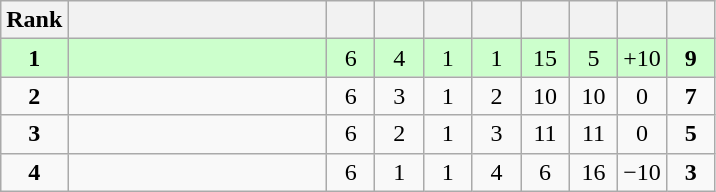<table class="wikitable" style="text-align: center;">
<tr>
<th width=30>Rank</th>
<th width=165></th>
<th width=25></th>
<th width=25></th>
<th width=25></th>
<th width=25></th>
<th width=25></th>
<th width=25></th>
<th width=25></th>
<th width=25></th>
</tr>
<tr style="background:#ccffcc;">
<td><strong>1</strong></td>
<td style="text-align:left;"></td>
<td>6</td>
<td>4</td>
<td>1</td>
<td>1</td>
<td>15</td>
<td>5</td>
<td>+10</td>
<td><strong>9</strong></td>
</tr>
<tr>
<td><strong>2</strong></td>
<td style="text-align:left;"></td>
<td>6</td>
<td>3</td>
<td>1</td>
<td>2</td>
<td>10</td>
<td>10</td>
<td>0</td>
<td><strong>7</strong></td>
</tr>
<tr>
<td><strong>3</strong></td>
<td style="text-align:left;"></td>
<td>6</td>
<td>2</td>
<td>1</td>
<td>3</td>
<td>11</td>
<td>11</td>
<td>0</td>
<td><strong>5</strong></td>
</tr>
<tr>
<td><strong>4</strong></td>
<td style="text-align:left;"></td>
<td>6</td>
<td>1</td>
<td>1</td>
<td>4</td>
<td>6</td>
<td>16</td>
<td>−10</td>
<td><strong>3</strong></td>
</tr>
</table>
